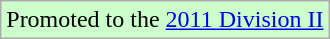<table class="wikitable">
<tr>
<td bgcolor=#ccffcc>Promoted to the <a href='#'>2011 Division II</a></td>
</tr>
</table>
